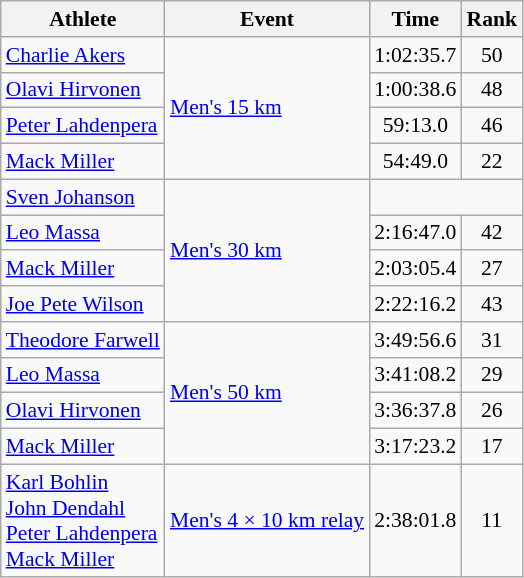<table class=wikitable style=font-size:90%;text-align:center>
<tr>
<th>Athlete</th>
<th>Event</th>
<th>Time</th>
<th>Rank</th>
</tr>
<tr>
<td align=left><a href='#'>Charlie Akers</a></td>
<td align=left rowspan=4><a href='#'>Men's 15 km</a></td>
<td>1:02:35.7</td>
<td>50</td>
</tr>
<tr>
<td align=left><a href='#'>Olavi Hirvonen</a></td>
<td>1:00:38.6</td>
<td>48</td>
</tr>
<tr>
<td align=left><a href='#'>Peter Lahdenpera</a></td>
<td>59:13.0</td>
<td>46</td>
</tr>
<tr>
<td align=left><a href='#'>Mack Miller</a></td>
<td>54:49.0</td>
<td>22</td>
</tr>
<tr>
<td align=left><a href='#'>Sven Johanson</a></td>
<td align=left rowspan=4><a href='#'>Men's 30 km</a></td>
<td colspan=2></td>
</tr>
<tr>
<td align=left><a href='#'>Leo Massa</a></td>
<td>2:16:47.0</td>
<td>42</td>
</tr>
<tr>
<td align=left><a href='#'>Mack Miller</a></td>
<td>2:03:05.4</td>
<td>27</td>
</tr>
<tr>
<td align=left><a href='#'>Joe Pete Wilson</a></td>
<td>2:22:16.2</td>
<td>43</td>
</tr>
<tr>
<td align=left><a href='#'>Theodore Farwell</a></td>
<td align=left rowspan=4><a href='#'>Men's 50 km</a></td>
<td>3:49:56.6</td>
<td>31</td>
</tr>
<tr>
<td align=left><a href='#'>Leo Massa</a></td>
<td>3:41:08.2</td>
<td>29</td>
</tr>
<tr>
<td align=left><a href='#'>Olavi Hirvonen</a></td>
<td>3:36:37.8</td>
<td>26</td>
</tr>
<tr>
<td align=left><a href='#'>Mack Miller</a></td>
<td>3:17:23.2</td>
<td>17</td>
</tr>
<tr>
<td align=left><a href='#'>Karl Bohlin</a><br><a href='#'>John Dendahl</a><br><a href='#'>Peter Lahdenpera</a><br><a href='#'>Mack Miller</a></td>
<td align=left><a href='#'>Men's 4 × 10 km relay</a></td>
<td>2:38:01.8</td>
<td>11</td>
</tr>
</table>
